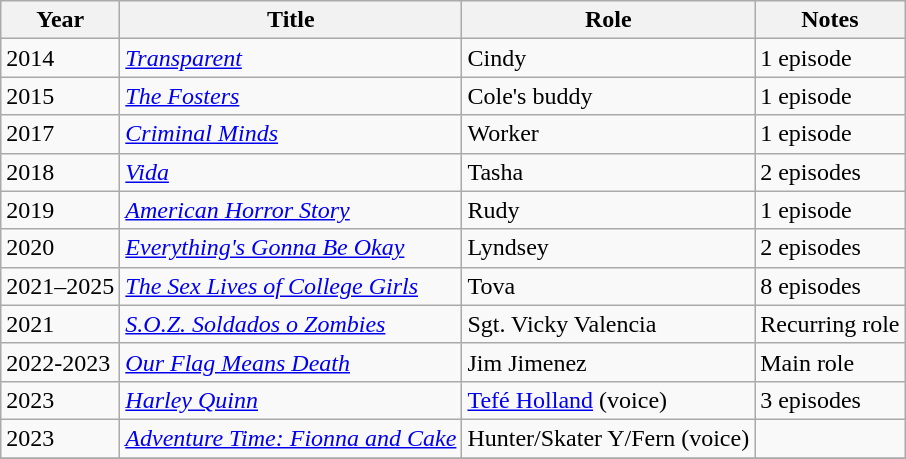<table class="wikitable">
<tr>
<th>Year</th>
<th>Title</th>
<th>Role</th>
<th>Notes</th>
</tr>
<tr>
<td>2014</td>
<td><em><a href='#'>Transparent</a></em></td>
<td>Cindy</td>
<td>1 episode</td>
</tr>
<tr>
<td>2015</td>
<td><em><a href='#'>The Fosters</a></em></td>
<td>Cole's buddy</td>
<td>1 episode</td>
</tr>
<tr>
<td>2017</td>
<td><em><a href='#'>Criminal Minds</a></em></td>
<td>Worker</td>
<td>1 episode</td>
</tr>
<tr>
<td>2018</td>
<td><em><a href='#'>Vida</a></em></td>
<td>Tasha</td>
<td>2 episodes</td>
</tr>
<tr>
<td>2019</td>
<td><em><a href='#'>American Horror Story</a></em></td>
<td>Rudy</td>
<td>1 episode</td>
</tr>
<tr>
<td>2020</td>
<td><em><a href='#'>Everything's Gonna Be Okay</a></em></td>
<td>Lyndsey</td>
<td>2 episodes</td>
</tr>
<tr>
<td>2021–2025</td>
<td><em><a href='#'>The Sex Lives of College Girls</a></em></td>
<td>Tova</td>
<td>8 episodes</td>
</tr>
<tr>
<td>2021</td>
<td><em><a href='#'>S.O.Z. Soldados o Zombies</a></em></td>
<td>Sgt. Vicky Valencia</td>
<td>Recurring role</td>
</tr>
<tr>
<td>2022-2023</td>
<td><em><a href='#'>Our Flag Means Death</a></em></td>
<td>Jim Jimenez</td>
<td>Main role</td>
</tr>
<tr>
<td>2023</td>
<td><em><a href='#'>Harley Quinn</a></em></td>
<td><a href='#'>Tefé Holland</a> (voice)</td>
<td>3 episodes</td>
</tr>
<tr>
<td>2023</td>
<td><em><a href='#'>Adventure Time: Fionna and Cake</a></em></td>
<td>Hunter/Skater Y/Fern (voice)</td>
<td></td>
</tr>
<tr>
</tr>
</table>
